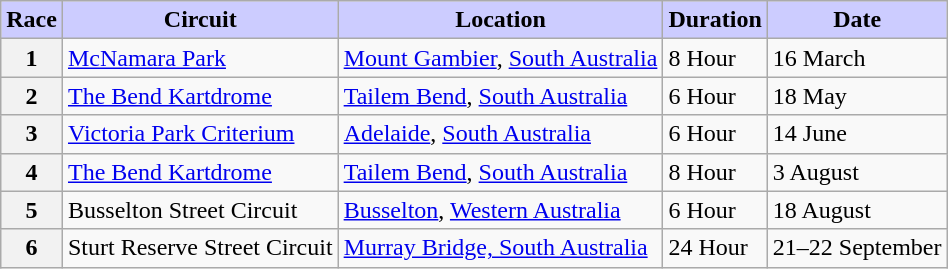<table class="wikitable">
<tr>
<th style="background:#ccf">Race</th>
<th style="background:#ccf">Circuit</th>
<th style="background:#ccf">Location</th>
<th style="background:#ccf">Duration</th>
<th style="background:#ccf">Date</th>
</tr>
<tr>
<th>1</th>
<td> <a href='#'>McNamara Park</a></td>
<td><a href='#'>Mount Gambier</a>, <a href='#'>South Australia</a></td>
<td>8 Hour</td>
<td>16 March</td>
</tr>
<tr>
<th>2</th>
<td> <a href='#'>The Bend Kartdrome</a></td>
<td><a href='#'>Tailem Bend</a>, <a href='#'>South Australia</a></td>
<td>6 Hour</td>
<td>18 May</td>
</tr>
<tr>
<th>3</th>
<td> <a href='#'>Victoria Park Criterium</a></td>
<td><a href='#'>Adelaide</a>, <a href='#'>South Australia</a></td>
<td>6 Hour</td>
<td>14 June</td>
</tr>
<tr>
<th>4</th>
<td> <a href='#'>The Bend Kartdrome</a></td>
<td><a href='#'>Tailem Bend</a>, <a href='#'>South Australia</a></td>
<td>8 Hour</td>
<td>3 August</td>
</tr>
<tr>
<th>5</th>
<td> Busselton Street Circuit</td>
<td><a href='#'>Busselton</a>, <a href='#'>Western Australia</a></td>
<td>6 Hour</td>
<td>18 August</td>
</tr>
<tr>
<th>6</th>
<td> Sturt Reserve Street Circuit</td>
<td><a href='#'>Murray Bridge, South Australia</a></td>
<td>24 Hour</td>
<td>21–22 September</td>
</tr>
</table>
